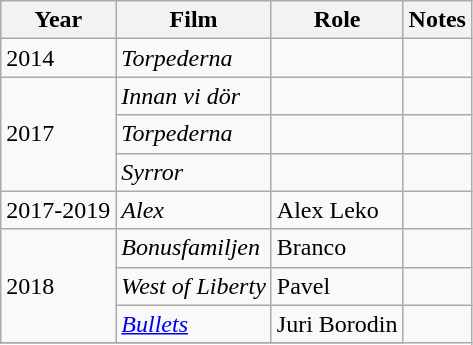<table class=wikitable>
<tr>
<th>Year</th>
<th>Film</th>
<th>Role</th>
<th>Notes</th>
</tr>
<tr>
<td>2014</td>
<td><em>Torpederna</em></td>
<td></td>
<td></td>
</tr>
<tr>
<td rowspan="3">2017</td>
<td><em>Innan vi dör</em></td>
<td></td>
<td></td>
</tr>
<tr>
<td><em>Torpederna</em></td>
<td></td>
<td></td>
</tr>
<tr>
<td><em>Syrror</em></td>
<td></td>
<td></td>
</tr>
<tr>
<td>2017-2019</td>
<td><em>Alex</em></td>
<td>Alex Leko</td>
<td></td>
</tr>
<tr>
<td rowspan="3">2018</td>
<td><em>Bonusfamiljen</em></td>
<td>Branco</td>
<td></td>
</tr>
<tr>
<td><em>West of Liberty</em></td>
<td>Pavel</td>
<td></td>
</tr>
<tr>
<td><em><a href='#'>Bullets</a></em></td>
<td>Juri Borodin</td>
</tr>
<tr>
</tr>
</table>
